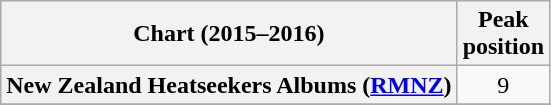<table class="wikitable sortable plainrowheaders" style="text-align:center">
<tr>
<th scope="col">Chart (2015–2016)</th>
<th scope="col">Peak<br> position</th>
</tr>
<tr>
<th scope="row">New Zealand Heatseekers Albums (<a href='#'>RMNZ</a>)</th>
<td>9</td>
</tr>
<tr>
</tr>
<tr>
</tr>
</table>
